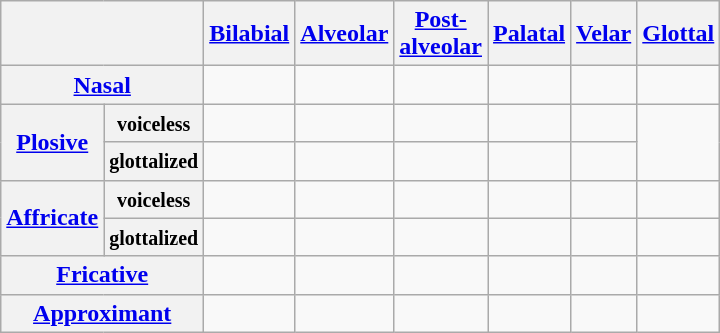<table class="wikitable" style="text-align:center;">
<tr>
<th colspan="2"></th>
<th><a href='#'>Bilabial</a></th>
<th><a href='#'>Alveolar</a></th>
<th><a href='#'>Post-<br> alveolar</a></th>
<th><a href='#'>Palatal</a></th>
<th><a href='#'>Velar</a></th>
<th><a href='#'>Glottal</a></th>
</tr>
<tr>
<th colspan="2"><a href='#'>Nasal</a></th>
<td></td>
<td></td>
<td></td>
<td></td>
<td></td>
<td></td>
</tr>
<tr>
<th rowspan="2"><a href='#'>Plosive</a></th>
<th><small>voiceless</small></th>
<td></td>
<td></td>
<td></td>
<td></td>
<td></td>
<td rowspan="2"></td>
</tr>
<tr>
<th><small>glottalized</small></th>
<td></td>
<td></td>
<td></td>
<td></td>
<td></td>
</tr>
<tr>
<th rowspan="2"><a href='#'>Affricate</a></th>
<th><small>voiceless</small></th>
<td></td>
<td></td>
<td></td>
<td></td>
<td></td>
<td></td>
</tr>
<tr>
<th><small>glottalized</small></th>
<td></td>
<td></td>
<td></td>
<td></td>
<td></td>
<td></td>
</tr>
<tr>
<th colspan="2"><a href='#'>Fricative</a></th>
<td></td>
<td></td>
<td></td>
<td></td>
<td></td>
<td></td>
</tr>
<tr>
<th colspan="2"><a href='#'>Approximant</a></th>
<td></td>
<td></td>
<td></td>
<td></td>
<td></td>
<td></td>
</tr>
</table>
